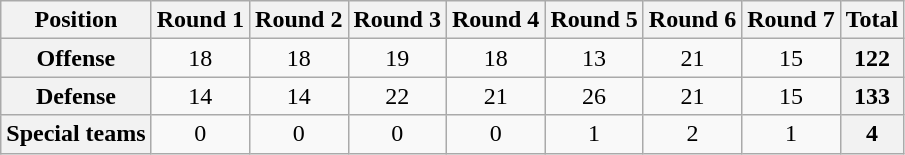<table class="wikitable sortable" style="text-align:center">
<tr>
<th>Position</th>
<th>Round 1</th>
<th>Round 2</th>
<th>Round 3</th>
<th>Round 4</th>
<th>Round 5</th>
<th>Round 6</th>
<th>Round 7</th>
<th>Total</th>
</tr>
<tr>
<th>Offense</th>
<td>18</td>
<td>18</td>
<td>19</td>
<td>18</td>
<td>13</td>
<td>21</td>
<td>15</td>
<td style="background:#f2f2f2;text-align:center"><strong>122</strong></td>
</tr>
<tr>
<th>Defense</th>
<td>14</td>
<td>14</td>
<td>22</td>
<td>21</td>
<td>26</td>
<td>21</td>
<td>15</td>
<td style="background:#f2f2f2;text-align:center"><strong>133</strong></td>
</tr>
<tr>
<th>Special teams</th>
<td>0</td>
<td>0</td>
<td>0</td>
<td>0</td>
<td>1</td>
<td>2</td>
<td>1</td>
<td style="background:#f2f2f2;text-align:center"><strong>4</strong></td>
</tr>
</table>
